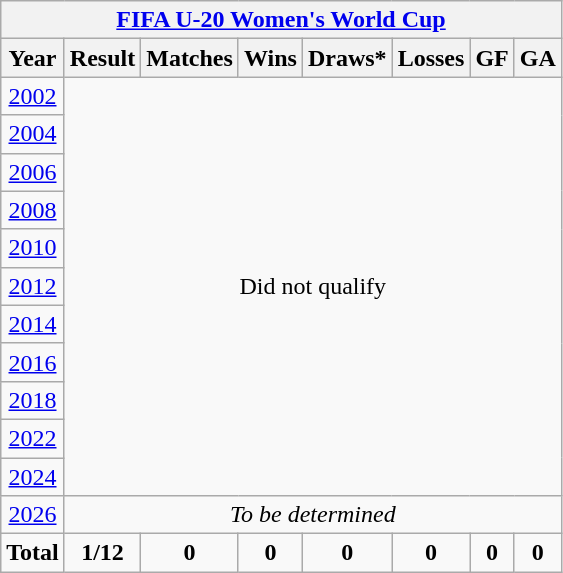<table class="wikitable" style="text-align: center;">
<tr>
<th colspan=10><a href='#'>FIFA U-20 Women's World Cup</a></th>
</tr>
<tr>
<th>Year</th>
<th>Result</th>
<th>Matches</th>
<th>Wins</th>
<th>Draws*</th>
<th>Losses</th>
<th>GF</th>
<th>GA</th>
</tr>
<tr>
<td> <a href='#'>2002</a></td>
<td rowspan=11 colspan=7>Did not qualify</td>
</tr>
<tr>
<td> <a href='#'>2004</a></td>
</tr>
<tr>
<td> <a href='#'>2006</a></td>
</tr>
<tr>
<td> <a href='#'>2008</a></td>
</tr>
<tr>
<td> <a href='#'>2010</a></td>
</tr>
<tr>
<td> <a href='#'>2012</a></td>
</tr>
<tr>
<td> <a href='#'>2014</a></td>
</tr>
<tr>
<td> <a href='#'>2016</a></td>
</tr>
<tr>
<td> <a href='#'>2018</a></td>
</tr>
<tr>
<td> <a href='#'>2022</a></td>
</tr>
<tr>
<td> <a href='#'>2024</a></td>
</tr>
<tr>
<td> <a href='#'>2026</a></td>
<td colspan=7><em>To be determined</em></td>
</tr>
<tr>
<td><strong>Total</strong></td>
<td><strong>1/12</strong></td>
<td><strong>0</strong></td>
<td><strong>0</strong></td>
<td><strong>0</strong></td>
<td><strong>0</strong></td>
<td><strong>0</strong></td>
<td><strong>0</strong></td>
</tr>
</table>
